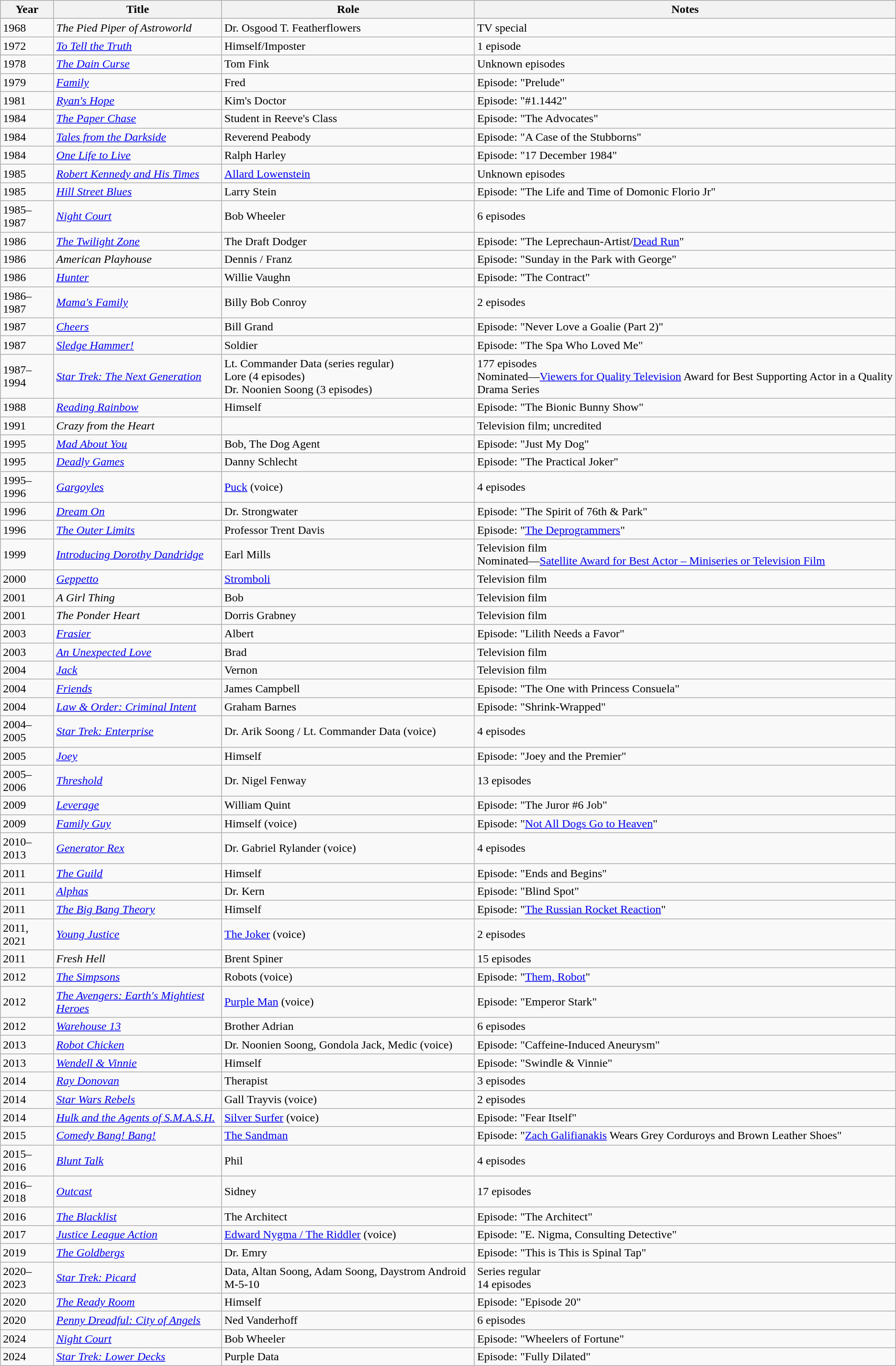<table class="wikitable sortable">
<tr>
<th>Year</th>
<th>Title</th>
<th>Role</th>
<th>Notes</th>
</tr>
<tr>
<td>1968</td>
<td><em>The Pied Piper of Astroworld</em></td>
<td>Dr. Osgood T. Featherflowers</td>
<td>TV special</td>
</tr>
<tr>
<td>1972</td>
<td><em><a href='#'>To Tell the Truth</a></em></td>
<td>Himself/Imposter</td>
<td>1 episode</td>
</tr>
<tr>
<td>1978</td>
<td><em><a href='#'>The Dain Curse</a></em></td>
<td>Tom Fink</td>
<td>Unknown episodes</td>
</tr>
<tr>
<td>1979</td>
<td><em><a href='#'>Family</a></em></td>
<td>Fred</td>
<td>Episode: "Prelude"</td>
</tr>
<tr>
<td>1981</td>
<td><em><a href='#'>Ryan's Hope</a></em></td>
<td>Kim's Doctor</td>
<td>Episode: "#1.1442"</td>
</tr>
<tr>
<td>1984</td>
<td><em><a href='#'>The Paper Chase</a></em></td>
<td>Student in Reeve's Class</td>
<td>Episode: "The Advocates"</td>
</tr>
<tr>
<td>1984</td>
<td><em><a href='#'>Tales from the Darkside</a></em></td>
<td>Reverend Peabody</td>
<td>Episode: "A Case of the Stubborns"</td>
</tr>
<tr>
<td>1984</td>
<td><em><a href='#'>One Life to Live</a></em></td>
<td>Ralph Harley</td>
<td>Episode: "17 December 1984"</td>
</tr>
<tr>
<td>1985</td>
<td><em><a href='#'>Robert Kennedy and His Times</a></em></td>
<td><a href='#'>Allard Lowenstein</a></td>
<td>Unknown episodes</td>
</tr>
<tr>
<td>1985</td>
<td><em><a href='#'>Hill Street Blues</a></em></td>
<td>Larry Stein</td>
<td>Episode: "The Life and Time of Domonic Florio Jr"</td>
</tr>
<tr>
<td>1985–1987</td>
<td><em><a href='#'>Night Court</a></em></td>
<td>Bob Wheeler</td>
<td>6 episodes</td>
</tr>
<tr>
<td>1986</td>
<td><em><a href='#'>The Twilight Zone</a></em></td>
<td>The Draft Dodger</td>
<td>Episode: "The Leprechaun-Artist/<a href='#'>Dead Run</a>"</td>
</tr>
<tr>
<td>1986</td>
<td><em>American Playhouse</em></td>
<td>Dennis / Franz</td>
<td>Episode: "Sunday in the Park with George"</td>
</tr>
<tr>
<td>1986</td>
<td><em><a href='#'>Hunter</a></em></td>
<td>Willie Vaughn</td>
<td>Episode: "The Contract"</td>
</tr>
<tr>
<td>1986–1987</td>
<td><em><a href='#'>Mama's Family</a></em></td>
<td>Billy Bob Conroy</td>
<td>2 episodes</td>
</tr>
<tr>
<td>1987</td>
<td><em><a href='#'>Cheers</a></em></td>
<td>Bill Grand</td>
<td>Episode: "Never Love a Goalie (Part 2)"</td>
</tr>
<tr>
<td>1987</td>
<td><em><a href='#'>Sledge Hammer!</a></em></td>
<td>Soldier</td>
<td>Episode: "The Spa Who Loved Me"</td>
</tr>
<tr>
<td>1987–1994</td>
<td><em><a href='#'>Star Trek: The Next Generation</a></em></td>
<td>Lt. Commander Data (series regular)<br>Lore (4 episodes)<br>Dr. Noonien Soong (3 episodes)</td>
<td>177 episodes<br>Nominated—<a href='#'>Viewers for Quality Television</a> Award for Best Supporting Actor in a Quality Drama Series</td>
</tr>
<tr>
<td>1988</td>
<td><em><a href='#'>Reading Rainbow</a></em></td>
<td>Himself</td>
<td>Episode: "The Bionic Bunny Show"</td>
</tr>
<tr>
<td>1991</td>
<td><em>Crazy from the Heart</em></td>
<td></td>
<td>Television film; uncredited</td>
</tr>
<tr>
<td>1995</td>
<td><em><a href='#'>Mad About You</a></em></td>
<td>Bob, The Dog Agent</td>
<td>Episode: "Just My Dog"</td>
</tr>
<tr>
<td>1995</td>
<td><em><a href='#'>Deadly Games</a></em></td>
<td>Danny Schlecht</td>
<td>Episode: "The Practical Joker"</td>
</tr>
<tr>
<td>1995–1996</td>
<td><em><a href='#'>Gargoyles</a></em></td>
<td><a href='#'>Puck</a> (voice)</td>
<td>4 episodes</td>
</tr>
<tr>
<td>1996</td>
<td><em><a href='#'>Dream On</a></em></td>
<td>Dr. Strongwater</td>
<td>Episode: "The Spirit of 76th & Park"</td>
</tr>
<tr>
<td>1996</td>
<td><em><a href='#'>The Outer Limits</a></em></td>
<td>Professor Trent Davis</td>
<td>Episode: "<a href='#'>The Deprogrammers</a>"</td>
</tr>
<tr>
<td>1999</td>
<td><em><a href='#'>Introducing Dorothy Dandridge</a></em></td>
<td>Earl Mills</td>
<td>Television film<br>Nominated—<a href='#'>Satellite Award for Best Actor – Miniseries or Television Film</a></td>
</tr>
<tr>
<td>2000</td>
<td><em><a href='#'>Geppetto</a></em></td>
<td><a href='#'>Stromboli</a></td>
<td>Television film</td>
</tr>
<tr>
<td>2001</td>
<td><em>A Girl Thing</em></td>
<td>Bob</td>
<td>Television film</td>
</tr>
<tr>
<td>2001</td>
<td><em>The Ponder Heart</em></td>
<td>Dorris Grabney</td>
<td>Television film</td>
</tr>
<tr>
<td>2003</td>
<td><em><a href='#'>Frasier</a></em></td>
<td>Albert</td>
<td>Episode: "Lilith Needs a Favor"</td>
</tr>
<tr>
<td>2003</td>
<td><em><a href='#'>An Unexpected Love</a></em></td>
<td>Brad</td>
<td>Television film</td>
</tr>
<tr>
<td>2004</td>
<td><em><a href='#'>Jack</a></em></td>
<td>Vernon</td>
<td>Television film</td>
</tr>
<tr>
<td>2004</td>
<td><em><a href='#'>Friends</a></em></td>
<td>James Campbell</td>
<td>Episode: "The One with Princess Consuela"</td>
</tr>
<tr>
<td>2004</td>
<td><em><a href='#'>Law & Order: Criminal Intent</a></em></td>
<td>Graham Barnes</td>
<td>Episode: "Shrink-Wrapped"</td>
</tr>
<tr>
<td>2004–2005</td>
<td><em><a href='#'>Star Trek: Enterprise</a></em></td>
<td>Dr. Arik Soong / Lt. Commander Data (voice)</td>
<td>4 episodes</td>
</tr>
<tr>
<td>2005</td>
<td><em><a href='#'>Joey</a></em></td>
<td>Himself</td>
<td>Episode: "Joey and the Premier"</td>
</tr>
<tr>
<td>2005–2006</td>
<td><em><a href='#'>Threshold</a></em></td>
<td>Dr. Nigel Fenway</td>
<td>13 episodes</td>
</tr>
<tr>
<td>2009</td>
<td><em><a href='#'>Leverage</a></em></td>
<td>William Quint</td>
<td>Episode: "The Juror #6 Job"</td>
</tr>
<tr>
<td>2009</td>
<td><em><a href='#'>Family Guy</a></em></td>
<td>Himself (voice)</td>
<td>Episode: "<a href='#'>Not All Dogs Go to Heaven</a>"</td>
</tr>
<tr>
<td>2010–2013</td>
<td><em><a href='#'>Generator Rex</a></em></td>
<td>Dr. Gabriel Rylander (voice)</td>
<td>4 episodes</td>
</tr>
<tr>
<td>2011</td>
<td><em><a href='#'>The Guild</a></em></td>
<td>Himself</td>
<td>Episode: "Ends and Begins"</td>
</tr>
<tr>
<td>2011</td>
<td><em><a href='#'>Alphas</a></em></td>
<td>Dr. Kern</td>
<td>Episode: "Blind Spot"</td>
</tr>
<tr>
<td>2011</td>
<td><em><a href='#'>The Big Bang Theory</a></em></td>
<td>Himself</td>
<td>Episode:  "<a href='#'>The Russian Rocket Reaction</a>"</td>
</tr>
<tr>
<td>2011, 2021</td>
<td><em><a href='#'>Young Justice</a></em></td>
<td><a href='#'>The Joker</a> (voice)</td>
<td>2 episodes</td>
</tr>
<tr>
<td>2011</td>
<td><em>Fresh Hell</em></td>
<td>Brent Spiner</td>
<td>15 episodes</td>
</tr>
<tr>
<td>2012</td>
<td><em><a href='#'>The Simpsons</a></em></td>
<td>Robots (voice)</td>
<td>Episode: "<a href='#'>Them, Robot</a>"</td>
</tr>
<tr>
<td>2012</td>
<td><em><a href='#'>The Avengers: Earth's Mightiest Heroes</a></em></td>
<td><a href='#'>Purple Man</a> (voice)</td>
<td>Episode: "Emperor Stark"</td>
</tr>
<tr>
<td>2012</td>
<td><em><a href='#'>Warehouse 13</a></em></td>
<td>Brother Adrian</td>
<td>6 episodes</td>
</tr>
<tr>
<td>2013</td>
<td><em><a href='#'>Robot Chicken</a></em></td>
<td>Dr. Noonien Soong, Gondola Jack, Medic (voice)</td>
<td>Episode: "Caffeine-Induced Aneurysm"</td>
</tr>
<tr>
<td>2013</td>
<td><em><a href='#'>Wendell & Vinnie</a></em></td>
<td>Himself</td>
<td>Episode: "Swindle & Vinnie"</td>
</tr>
<tr>
<td>2014</td>
<td><em><a href='#'>Ray Donovan</a></em></td>
<td>Therapist</td>
<td>3 episodes</td>
</tr>
<tr>
<td>2014</td>
<td><em><a href='#'>Star Wars Rebels</a></em></td>
<td>Gall Trayvis (voice)</td>
<td>2 episodes</td>
</tr>
<tr>
<td>2014</td>
<td><em><a href='#'>Hulk and the Agents of S.M.A.S.H.</a></em></td>
<td><a href='#'>Silver Surfer</a> (voice)</td>
<td>Episode: "Fear Itself"</td>
</tr>
<tr>
<td>2015</td>
<td><em><a href='#'>Comedy Bang! Bang!</a></em></td>
<td><a href='#'>The Sandman</a></td>
<td>Episode: "<a href='#'>Zach Galifianakis</a> Wears Grey Corduroys and Brown Leather Shoes"</td>
</tr>
<tr>
<td>2015–2016</td>
<td><em><a href='#'>Blunt Talk</a></em></td>
<td>Phil</td>
<td>4 episodes</td>
</tr>
<tr>
<td>2016–2018</td>
<td><em><a href='#'>Outcast</a></em></td>
<td>Sidney</td>
<td>17 episodes</td>
</tr>
<tr>
<td>2016</td>
<td><em><a href='#'>The Blacklist</a></em></td>
<td>The Architect</td>
<td>Episode: "The Architect"</td>
</tr>
<tr>
<td>2017</td>
<td><em><a href='#'>Justice League Action</a></em></td>
<td><a href='#'>Edward Nygma / The Riddler</a> (voice)</td>
<td>Episode: "E. Nigma, Consulting Detective"</td>
</tr>
<tr>
<td>2019</td>
<td><em><a href='#'>The Goldbergs</a></em></td>
<td>Dr. Emry</td>
<td>Episode: "This is This is Spinal Tap"</td>
</tr>
<tr>
<td>2020–2023</td>
<td><em><a href='#'>Star Trek: Picard</a></em></td>
<td>Data, Altan Soong, Adam Soong, Daystrom Android M-5-10</td>
<td>Series regular<br>14 episodes</td>
</tr>
<tr>
<td>2020</td>
<td><em><a href='#'>The Ready Room</a></em></td>
<td>Himself</td>
<td>Episode: "Episode 20"</td>
</tr>
<tr>
<td>2020</td>
<td><em><a href='#'>Penny Dreadful: City of Angels</a></em></td>
<td>Ned Vanderhoff</td>
<td>6 episodes</td>
</tr>
<tr>
<td>2024</td>
<td><em><a href='#'>Night Court</a></em></td>
<td>Bob Wheeler</td>
<td>Episode: "Wheelers of Fortune"</td>
</tr>
<tr>
<td>2024</td>
<td><em><a href='#'>Star Trek: Lower Decks</a></em></td>
<td>Purple Data</td>
<td>Episode: "Fully Dilated"</td>
</tr>
</table>
